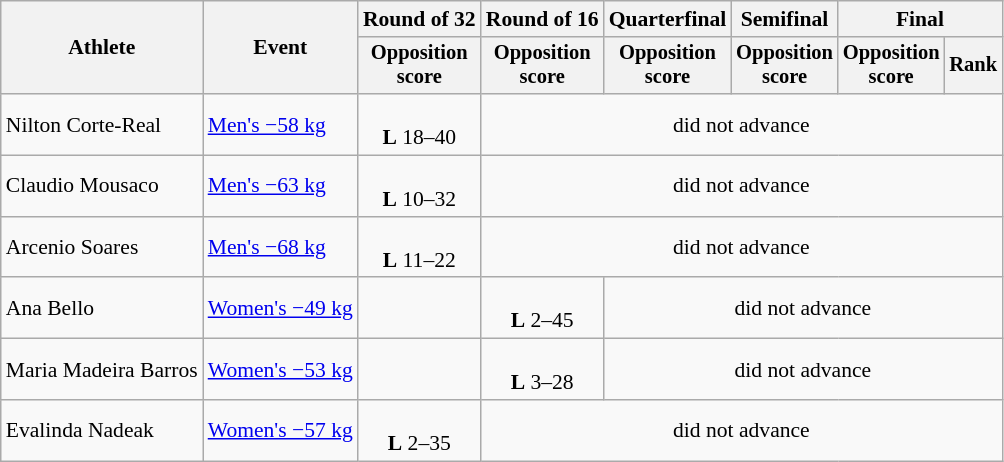<table class=wikitable style=font-size:90%;text-align:center>
<tr>
<th rowspan=2>Athlete</th>
<th rowspan=2>Event</th>
<th>Round of 32</th>
<th>Round of 16</th>
<th>Quarterfinal</th>
<th>Semifinal</th>
<th colspan=2>Final</th>
</tr>
<tr style=font-size:95%>
<th>Opposition<br>score</th>
<th>Opposition<br>score</th>
<th>Opposition<br>score</th>
<th>Opposition<br>score</th>
<th>Opposition<br>score</th>
<th>Rank</th>
</tr>
<tr>
<td align=left>Nilton Corte-Real</td>
<td align=left><a href='#'>Men's −58 kg</a></td>
<td><br><strong>L</strong> 18–40</td>
<td colspan=5>did not advance</td>
</tr>
<tr>
<td align=left>Claudio Mousaco</td>
<td align=left><a href='#'>Men's −63 kg</a></td>
<td><br><strong>L</strong> 10–32</td>
<td colspan=5>did not advance</td>
</tr>
<tr>
<td align=left>Arcenio Soares</td>
<td align=left><a href='#'>Men's −68 kg</a></td>
<td><br><strong>L</strong> 11–22</td>
<td colspan=5>did not advance</td>
</tr>
<tr>
<td align=left>Ana Bello</td>
<td align=left><a href='#'>Women's −49 kg</a></td>
<td></td>
<td><br><strong>L</strong> 2–45</td>
<td colspan=4>did not advance</td>
</tr>
<tr>
<td align=left>Maria Madeira Barros</td>
<td align=left><a href='#'>Women's −53 kg</a></td>
<td></td>
<td><br><strong>L</strong> 3–28</td>
<td colspan=4>did not advance</td>
</tr>
<tr>
<td align=left>Evalinda Nadeak</td>
<td align=left><a href='#'>Women's −57 kg</a></td>
<td><br><strong>L</strong> 2–35</td>
<td colspan=5>did not advance</td>
</tr>
</table>
